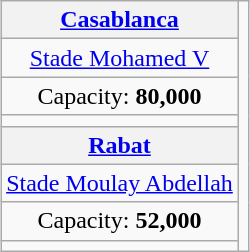<table class="wikitable" style="text-align:center; margin:0.2em auto;">
<tr>
<th><a href='#'>Casablanca</a></th>
<td rowspan="8"></td>
</tr>
<tr>
<td><a href='#'>Stade Mohamed V</a></td>
</tr>
<tr>
<td>Capacity: <strong>80,000</strong></td>
</tr>
<tr>
<td></td>
</tr>
<tr>
<th><a href='#'>Rabat</a></th>
</tr>
<tr>
<td><a href='#'>Stade Moulay Abdellah</a></td>
</tr>
<tr>
<td>Capacity: <strong>52,000</strong></td>
</tr>
<tr>
<td></td>
</tr>
</table>
